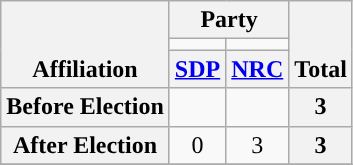<table class=wikitable style="text-align:center">
<tr style="vertical-align:bottom;">
<th rowspan=3>Affiliation</th>
<th colspan=2>Party</th>
<th rowspan=3>Total</th>
</tr>
<tr>
<td style="background-color:"></td>
<td style="background-color:"></td>
</tr>
<tr>
<th><a href='#'>SDP</a></th>
<th><a href='#'>NRC</a></th>
</tr>
<tr>
<th>Before Election</th>
<td></td>
<td></td>
<th>3</th>
</tr>
<tr>
<th>After Election</th>
<td>0</td>
<td>3</td>
<th>3</th>
</tr>
<tr>
</tr>
</table>
